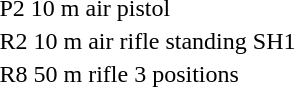<table>
<tr>
<td>P2 10 m air pistol</td>
<td rowspan=3>SH1</td>
<td></td>
<td></td>
<td></td>
</tr>
<tr>
<td>R2 10 m air rifle standing</td>
<td></td>
<td></td>
<td></td>
</tr>
<tr>
<td>R8 50 m rifle 3 positions</td>
<td></td>
<td></td>
<td></td>
</tr>
</table>
